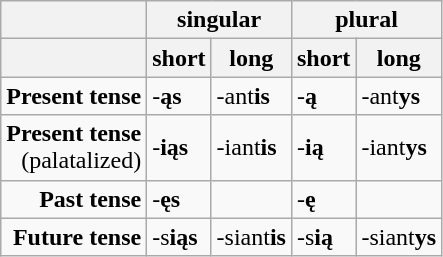<table class="wikitable">
<tr>
<th> </th>
<th colspan=2>singular</th>
<th colspan=2>plural</th>
</tr>
<tr>
<th> </th>
<th>short</th>
<th>long</th>
<th>short</th>
<th>long</th>
</tr>
<tr>
<td align="right"><strong>Present tense</strong></td>
<td>-<strong>ąs</strong></td>
<td>-ant<strong>is</strong></td>
<td>-<strong>ą</strong></td>
<td>-ant<strong>ys</strong></td>
</tr>
<tr>
<td align="right"><strong>Present tense</strong><br>(palatalized)</td>
<td>-<strong>iąs</strong></td>
<td>-iant<strong>is</strong></td>
<td>-<strong>ią</strong></td>
<td>-iant<strong>ys</strong></td>
</tr>
<tr>
<td align="right"><strong>Past tense</strong></td>
<td>-<strong>ęs</strong></td>
<td></td>
<td>-<strong>ę</strong></td>
<td></td>
</tr>
<tr>
<td align="right"><strong>Future tense</strong></td>
<td>-s<strong>iąs</strong></td>
<td>-siant<strong>is</strong></td>
<td>-s<strong>ią</strong></td>
<td>-siant<strong>ys</strong></td>
</tr>
</table>
